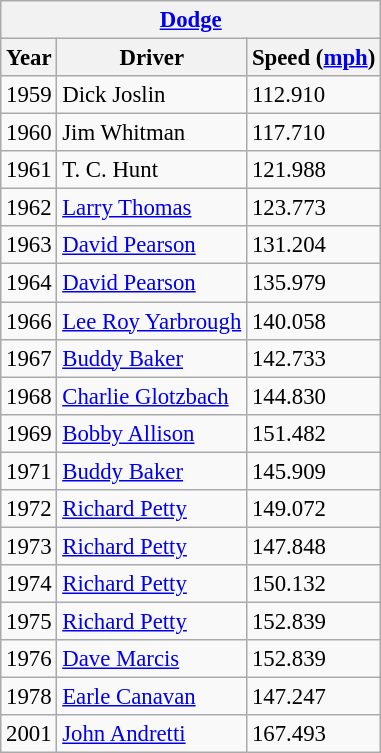<table class="wikitable" style="font-size: 95%;">
<tr>
<th colspan=3><a href='#'>Dodge</a></th>
</tr>
<tr>
<th>Year</th>
<th>Driver</th>
<th>Speed (<a href='#'>mph</a>)</th>
</tr>
<tr>
<td>1959</td>
<td>Dick Joslin</td>
<td>112.910</td>
</tr>
<tr>
<td>1960</td>
<td>Jim Whitman</td>
<td>117.710</td>
</tr>
<tr>
<td>1961</td>
<td>T. C. Hunt</td>
<td>121.988</td>
</tr>
<tr>
<td>1962</td>
<td><a href='#'>Larry Thomas</a></td>
<td>123.773</td>
</tr>
<tr>
<td>1963</td>
<td><a href='#'>David Pearson</a></td>
<td>131.204</td>
</tr>
<tr>
<td>1964</td>
<td><a href='#'>David Pearson</a></td>
<td>135.979</td>
</tr>
<tr>
<td>1966</td>
<td><a href='#'>Lee Roy Yarbrough</a></td>
<td>140.058</td>
</tr>
<tr>
<td>1967</td>
<td><a href='#'>Buddy Baker</a></td>
<td>142.733</td>
</tr>
<tr>
<td>1968</td>
<td><a href='#'>Charlie Glotzbach</a></td>
<td>144.830</td>
</tr>
<tr>
<td>1969</td>
<td><a href='#'>Bobby Allison</a></td>
<td>151.482</td>
</tr>
<tr>
<td>1971</td>
<td><a href='#'>Buddy Baker</a></td>
<td>145.909</td>
</tr>
<tr>
<td>1972</td>
<td><a href='#'>Richard Petty</a></td>
<td>149.072</td>
</tr>
<tr>
<td>1973</td>
<td><a href='#'>Richard Petty</a></td>
<td>147.848</td>
</tr>
<tr>
<td>1974</td>
<td><a href='#'>Richard Petty</a></td>
<td>150.132</td>
</tr>
<tr>
<td>1975</td>
<td><a href='#'>Richard Petty</a></td>
<td>152.839</td>
</tr>
<tr>
<td>1976</td>
<td><a href='#'>Dave Marcis</a></td>
<td>152.839</td>
</tr>
<tr>
<td>1978</td>
<td><a href='#'>Earle Canavan</a></td>
<td>147.247</td>
</tr>
<tr>
<td>2001</td>
<td><a href='#'>John Andretti</a></td>
<td>167.493</td>
</tr>
</table>
